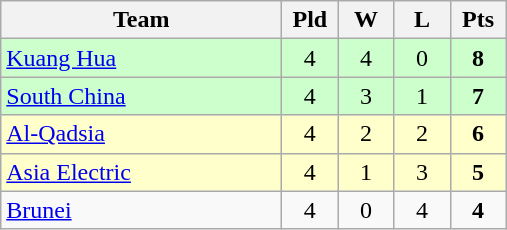<table class=wikitable style="text-align:center">
<tr>
<th width=180>Team</th>
<th width=30>Pld</th>
<th width=30>W</th>
<th width=30>L</th>
<th width=30>Pts</th>
</tr>
<tr bgcolor="#ccffcc">
<td align="left"> <a href='#'>Kuang Hua</a></td>
<td>4</td>
<td>4</td>
<td>0</td>
<td><strong>8</strong></td>
</tr>
<tr bgcolor="#ccffcc">
<td align="left"> <a href='#'>South China</a></td>
<td>4</td>
<td>3</td>
<td>1</td>
<td><strong>7</strong></td>
</tr>
<tr bgcolor="#ffffcc">
<td align="left"> <a href='#'>Al-Qadsia</a></td>
<td>4</td>
<td>2</td>
<td>2</td>
<td><strong>6</strong></td>
</tr>
<tr bgcolor="#ffffcc">
<td align="left"> <a href='#'>Asia Electric</a></td>
<td>4</td>
<td>1</td>
<td>3</td>
<td><strong>5</strong></td>
</tr>
<tr>
<td align="left"> <a href='#'>Brunei</a></td>
<td>4</td>
<td>0</td>
<td>4</td>
<td><strong>4</strong></td>
</tr>
</table>
